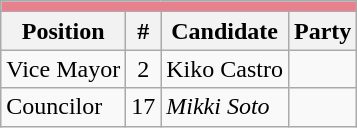<table class="wikitable">
<tr>
<th colspan="5" style="background:#e6818d;"></th>
</tr>
<tr>
<th>Position</th>
<th>#</th>
<th>Candidate</th>
<th colspan="2">Party</th>
</tr>
<tr>
<td>Vice Mayor</td>
<td style="text-align:center;">2</td>
<td>Kiko Castro</td>
<td></td>
</tr>
<tr>
<td>Councilor</td>
<td style="text-align:center;">17</td>
<td><em>Mikki Soto</em></td>
<td></td>
</tr>
</table>
